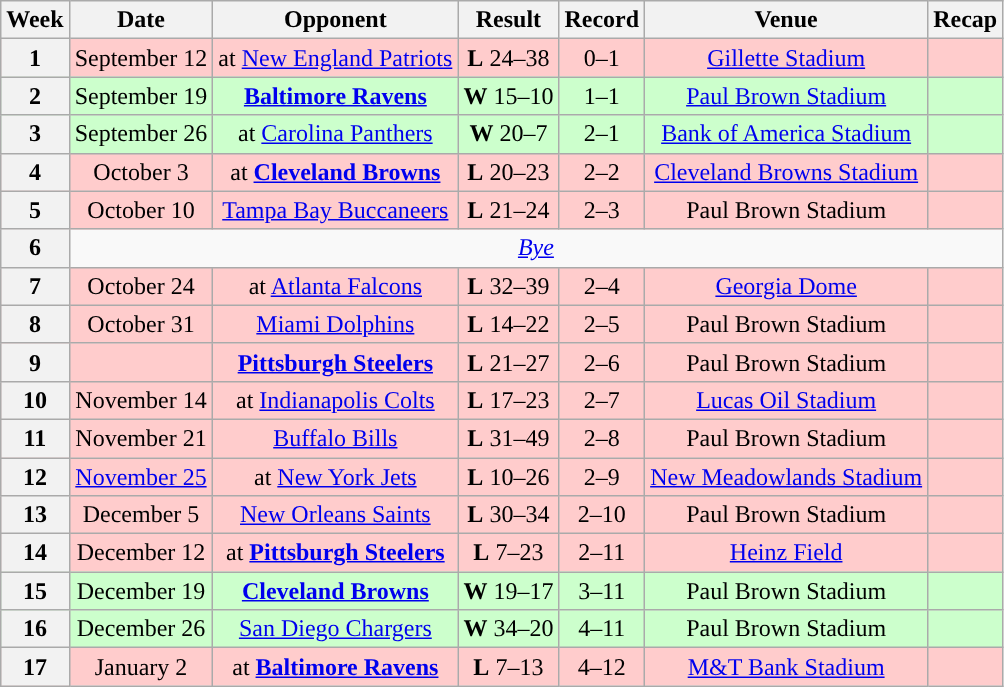<table class="wikitable" style="text-align:center">
<tr>
<th>Week</th>
<th>Date</th>
<th>Opponent</th>
<th>Result</th>
<th>Record</th>
<th>Venue</th>
<th>Recap</th>
</tr>
<tr style="background:#fcc">
<th>1</th>
<td>September 12</td>
<td>at <a href='#'>New England Patriots</a></td>
<td><strong>L</strong> 24–38</td>
<td>0–1</td>
<td><a href='#'>Gillette Stadium</a></td>
<td></td>
</tr>
<tr style="background:#cfc">
<th>2</th>
<td>September 19</td>
<td><strong><a href='#'>Baltimore Ravens</a></strong></td>
<td><strong>W</strong> 15–10</td>
<td>1–1</td>
<td><a href='#'>Paul Brown Stadium</a></td>
<td></td>
</tr>
<tr style="background:#cfc">
<th>3</th>
<td>September 26</td>
<td>at <a href='#'>Carolina Panthers</a></td>
<td><strong>W</strong> 20–7</td>
<td>2–1</td>
<td><a href='#'>Bank of America Stadium</a></td>
<td></td>
</tr>
<tr style="background:#fcc">
<th>4</th>
<td>October 3</td>
<td>at <strong><a href='#'>Cleveland Browns</a></strong></td>
<td><strong>L</strong> 20–23</td>
<td>2–2</td>
<td><a href='#'>Cleveland Browns Stadium</a></td>
<td></td>
</tr>
<tr style="background:#fcc">
<th>5</th>
<td>October 10</td>
<td><a href='#'>Tampa Bay Buccaneers</a></td>
<td><strong>L</strong> 21–24</td>
<td>2–3</td>
<td>Paul Brown Stadium</td>
<td></td>
</tr>
<tr>
<th>6</th>
<td colspan="6"><em><a href='#'>Bye</a></em></td>
</tr>
<tr style="background:#fcc">
<th>7</th>
<td>October 24</td>
<td>at <a href='#'>Atlanta Falcons</a></td>
<td><strong>L</strong> 32–39</td>
<td>2–4</td>
<td><a href='#'>Georgia Dome</a></td>
<td></td>
</tr>
<tr style="background:#fcc">
<th>8</th>
<td>October 31</td>
<td><a href='#'>Miami Dolphins</a></td>
<td><strong>L</strong> 14–22</td>
<td>2–5</td>
<td>Paul Brown Stadium</td>
<td></td>
</tr>
<tr style="background:#fcc">
<th>9</th>
<td></td>
<td><strong><a href='#'>Pittsburgh Steelers</a></strong></td>
<td><strong>L</strong> 21–27</td>
<td>2–6</td>
<td>Paul Brown Stadium</td>
<td></td>
</tr>
<tr style="background:#fcc">
<th>10</th>
<td>November 14</td>
<td>at <a href='#'>Indianapolis Colts</a></td>
<td><strong>L</strong> 17–23</td>
<td>2–7</td>
<td><a href='#'>Lucas Oil Stadium</a></td>
<td></td>
</tr>
<tr style="background:#fcc">
<th>11</th>
<td>November 21</td>
<td><a href='#'>Buffalo Bills</a></td>
<td><strong>L</strong> 31–49</td>
<td>2–8</td>
<td>Paul Brown Stadium</td>
<td></td>
</tr>
<tr style="background:#fcc">
<th>12</th>
<td><a href='#'>November 25</a></td>
<td>at <a href='#'>New York Jets</a></td>
<td><strong>L</strong> 10–26</td>
<td>2–9</td>
<td><a href='#'>New Meadowlands Stadium</a></td>
<td></td>
</tr>
<tr style="background:#fcc">
<th>13</th>
<td>December 5</td>
<td><a href='#'>New Orleans Saints</a></td>
<td><strong>L</strong> 30–34</td>
<td>2–10</td>
<td>Paul Brown Stadium</td>
<td></td>
</tr>
<tr style="background:#fcc">
<th>14</th>
<td>December 12</td>
<td>at <strong><a href='#'>Pittsburgh Steelers</a></strong></td>
<td><strong>L</strong> 7–23</td>
<td>2–11</td>
<td><a href='#'>Heinz Field</a></td>
<td></td>
</tr>
<tr style="background:#cfc">
<th>15</th>
<td>December 19</td>
<td><strong><a href='#'>Cleveland Browns</a></strong></td>
<td><strong>W</strong> 19–17</td>
<td>3–11</td>
<td>Paul Brown Stadium</td>
<td></td>
</tr>
<tr style="background:#cfc">
<th>16</th>
<td>December 26</td>
<td><a href='#'>San Diego Chargers</a></td>
<td><strong>W</strong> 34–20</td>
<td>4–11</td>
<td>Paul Brown Stadium</td>
<td></td>
</tr>
<tr style="background:#fcc">
<th>17</th>
<td>January 2</td>
<td>at <strong><a href='#'>Baltimore Ravens</a></strong></td>
<td><strong>L</strong> 7–13</td>
<td>4–12</td>
<td><a href='#'>M&T Bank Stadium</a></td>
<td></td>
</tr>
</table>
